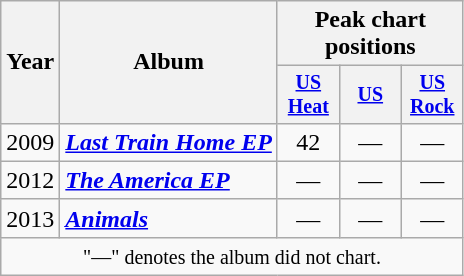<table class="wikitable">
<tr>
<th rowspan="2">Year</th>
<th rowspan="2">Album</th>
<th colspan="3">Peak chart positions</th>
</tr>
<tr style="font-size:smaller;">
<th width="35"><a href='#'>US<br>Heat</a><br></th>
<th width="35"><a href='#'>US</a><br></th>
<th width="35"><a href='#'>US Rock</a><br></th>
</tr>
<tr>
<td>2009</td>
<td><strong><em><a href='#'>Last Train Home EP</a></em></strong> </td>
<td align="center">42</td>
<td align="center">—</td>
<td align="center">—</td>
</tr>
<tr>
<td>2012</td>
<td><strong><em><a href='#'>The America EP</a></em></strong> </td>
<td align="center">—</td>
<td align="center">—</td>
<td align="center">—</td>
</tr>
<tr>
<td>2013</td>
<td><strong><em><a href='#'>Animals</a></em></strong> </td>
<td align="center">—</td>
<td align="center">—</td>
<td align="center">—</td>
</tr>
<tr>
<td align="center" colspan="8"><small>"—" denotes the album did not chart.</small></td>
</tr>
</table>
